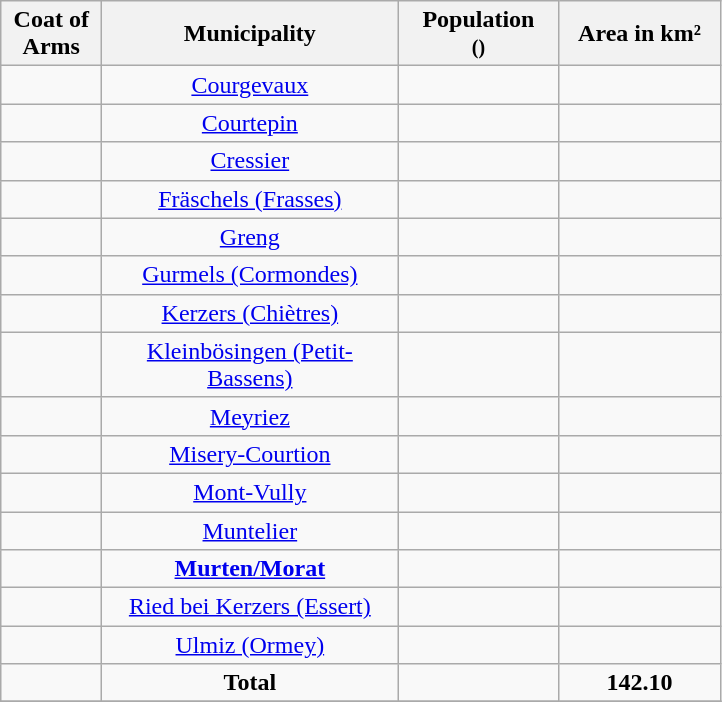<table class="wikitable">
<tr>
<th width="60">Coat of Arms</th>
<th width="190">Municipality</th>
<th width="100">Population<br><small>()</small></th>
<th width="100">Area in km²<small></small></th>
</tr>
<tr>
<td></td>
<td align="center"><a href='#'>Courgevaux</a></td>
<td align="center"></td>
<td align="center"></td>
</tr>
<tr>
<td></td>
<td align="center"><a href='#'>Courtepin</a></td>
<td align="center"></td>
<td align="center"></td>
</tr>
<tr>
<td></td>
<td align="center"><a href='#'>Cressier</a></td>
<td align="center"></td>
<td align="center"></td>
</tr>
<tr>
<td></td>
<td align="center"><a href='#'>Fräschels (Frasses)</a></td>
<td align="center"></td>
<td align="center"></td>
</tr>
<tr>
<td></td>
<td align="center"><a href='#'>Greng</a></td>
<td align="center"></td>
<td align="center"></td>
</tr>
<tr>
<td></td>
<td align="center"><a href='#'>Gurmels (Cormondes)</a></td>
<td align="center"></td>
<td align="center"></td>
</tr>
<tr>
<td></td>
<td align="center"><a href='#'>Kerzers (Chiètres)</a></td>
<td align="center"></td>
<td align="center"></td>
</tr>
<tr>
<td></td>
<td align="center"><a href='#'>Kleinbösingen (Petit-Bassens)</a></td>
<td align="center"></td>
<td align="center"></td>
</tr>
<tr>
<td></td>
<td align="center"><a href='#'>Meyriez</a></td>
<td align="center"></td>
<td align="center"></td>
</tr>
<tr>
<td></td>
<td align="center"><a href='#'>Misery-Courtion</a></td>
<td align="center"></td>
<td align="center"></td>
</tr>
<tr>
<td></td>
<td align="center"><a href='#'>Mont-Vully</a></td>
<td align="center"></td>
<td align="center"></td>
</tr>
<tr>
<td></td>
<td align="center"><a href='#'>Muntelier</a></td>
<td align="center"></td>
<td align="center"></td>
</tr>
<tr>
<td></td>
<td align="center"><strong><a href='#'>Murten/Morat</a></strong></td>
<td align="center"></td>
<td align="center"></td>
</tr>
<tr>
<td></td>
<td align="center"><a href='#'>Ried bei Kerzers (Essert)</a></td>
<td align="center"></td>
<td align="center"></td>
</tr>
<tr>
<td></td>
<td align="center"><a href='#'>Ulmiz (Ormey)</a></td>
<td align="center"></td>
<td align="center"></td>
</tr>
<tr>
<td></td>
<td align="center"><strong>Total</strong></td>
<td align="center"><strong></strong></td>
<td align="center"><strong>142.10</strong></td>
</tr>
<tr>
</tr>
</table>
